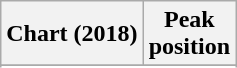<table class="wikitable sortable plainrowheaders" style="text-align:center">
<tr>
<th scope="col">Chart (2018)</th>
<th scope="col">Peak<br>position</th>
</tr>
<tr>
</tr>
<tr>
</tr>
<tr>
</tr>
<tr>
</tr>
</table>
